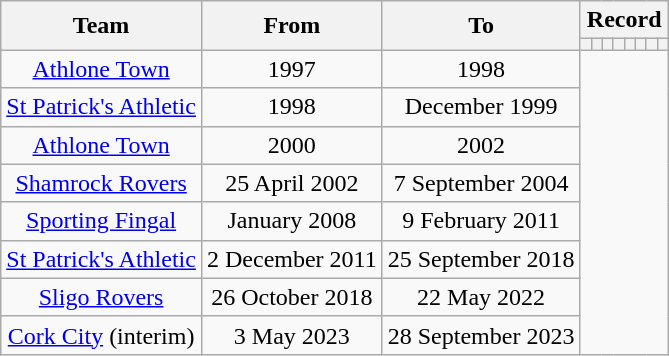<table class="wikitable" style="text-align: center">
<tr>
<th rowspan="2">Team</th>
<th rowspan="2">From</th>
<th rowspan="2">To</th>
<th colspan="8">Record</th>
</tr>
<tr>
<th></th>
<th></th>
<th></th>
<th></th>
<th></th>
<th></th>
<th></th>
<th></th>
</tr>
<tr>
<td><a href='#'>Athlone Town</a></td>
<td>1997</td>
<td>1998<br></td>
</tr>
<tr>
<td><a href='#'>St Patrick's Athletic</a></td>
<td>1998</td>
<td>December 1999<br></td>
</tr>
<tr>
<td><a href='#'>Athlone Town</a></td>
<td>2000</td>
<td>2002<br></td>
</tr>
<tr>
<td><a href='#'>Shamrock Rovers</a></td>
<td>25 April 2002</td>
<td>7 September 2004<br></td>
</tr>
<tr>
<td><a href='#'>Sporting Fingal</a></td>
<td>January 2008</td>
<td>9 February 2011<br></td>
</tr>
<tr>
<td><a href='#'>St Patrick's Athletic</a></td>
<td>2 December 2011</td>
<td>25 September 2018<br></td>
</tr>
<tr>
<td><a href='#'>Sligo Rovers</a></td>
<td>26 October 2018</td>
<td>22 May 2022<br></td>
</tr>
<tr>
<td><a href='#'>Cork City</a> (interim)</td>
<td>3 May 2023</td>
<td>28 September 2023<br></td>
</tr>
</table>
